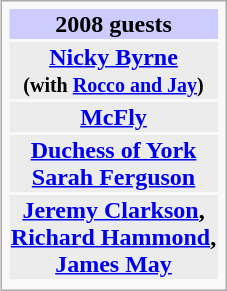<table class="infobox" style="text-align:center;">
<tr>
<th style="background:#ccf;">2008 guests</th>
</tr>
<tr>
<th style="background:#ececec;"><a href='#'>Nicky Byrne</a><br><small>(with <a href='#'>Rocco and Jay</a>)</small></th>
</tr>
<tr>
<th style="background:#ececec;"><a href='#'>McFly</a></th>
</tr>
<tr>
<th style="background:#ececec;"><a href='#'>Duchess of York<br>Sarah Ferguson</a></th>
</tr>
<tr>
<th style="background:#ececec;"><a href='#'>Jeremy Clarkson</a>,<br><a href='#'>Richard Hammond</a>,<br><a href='#'>James May</a></th>
</tr>
<tr>
</tr>
</table>
